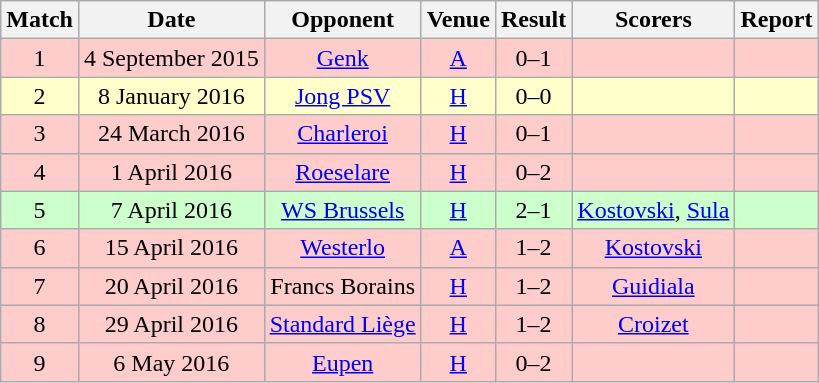<table class="wikitable" style="font-size:100%; text-align:center">
<tr>
<th>Match</th>
<th>Date</th>
<th>Opponent</th>
<th>Venue</th>
<th>Result</th>
<th>Scorers</th>
<th>Report</th>
</tr>
<tr style="background: #FFCCCC;">
<td>1</td>
<td>4 September 2015</td>
<td> <a href='#'>Genk</a></td>
<td><a href='#'>A</a></td>
<td>0–1</td>
<td></td>
<td></td>
</tr>
<tr bgcolor=FFFFCC>
<td>2</td>
<td>8 January 2016</td>
<td> <a href='#'>Jong PSV</a></td>
<td><a href='#'>H</a></td>
<td>0–0</td>
<td></td>
<td></td>
</tr>
<tr bgcolor=FFCCCC>
<td>3</td>
<td>24 March 2016</td>
<td> <a href='#'>Charleroi</a></td>
<td><a href='#'>H</a></td>
<td>0–1</td>
<td></td>
<td></td>
</tr>
<tr bgcolor=FFCCCC>
<td>4</td>
<td>1 April 2016</td>
<td> <a href='#'>Roeselare</a></td>
<td><a href='#'>H</a></td>
<td>0–2</td>
<td></td>
<td></td>
</tr>
<tr bgcolor=CCFFCC>
<td>5</td>
<td>7 April 2016</td>
<td> <a href='#'>WS Brussels</a></td>
<td><a href='#'>H</a></td>
<td>2–1</td>
<td><a href='#'>Kostovski</a>, <a href='#'>Sula</a></td>
<td></td>
</tr>
<tr bgcolor=FFCCCC>
<td>6</td>
<td>15 April 2016</td>
<td> <a href='#'>Westerlo</a></td>
<td><a href='#'>A</a></td>
<td>1–2</td>
<td><a href='#'>Kostovski</a></td>
<td></td>
</tr>
<tr bgcolor=FFCCCC>
<td>7</td>
<td>20 April 2016</td>
<td> Francs Borains</td>
<td><a href='#'>H</a></td>
<td>1–2</td>
<td><a href='#'>Guidiala</a></td>
<td></td>
</tr>
<tr bgcolor=FFCCCC>
<td>8</td>
<td>29 April 2016</td>
<td> <a href='#'>Standard Liège</a></td>
<td><a href='#'>H</a></td>
<td>1–2</td>
<td><a href='#'>Croizet</a></td>
<td></td>
</tr>
<tr bgcolor=FFCCCC>
<td>9</td>
<td>6 May 2016</td>
<td> <a href='#'>Eupen</a></td>
<td><a href='#'>H</a></td>
<td>0–2</td>
<td></td>
<td></td>
</tr>
</table>
